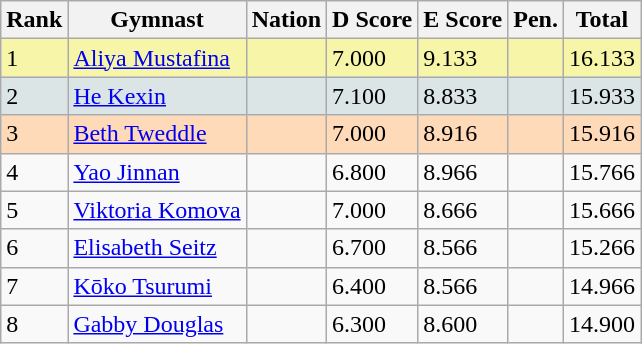<table class="wikitable sortable">
<tr>
<th><div> Rank </div></th>
<th><div> Gymnast </div></th>
<th><div> Nation </div></th>
<th><div> D Score </div></th>
<th><div> E Score </div></th>
<th><div> Pen. </div></th>
<th><div> Total </div></th>
</tr>
<tr style="background:#F7F6A8;">
<td><div> 1 </div></td>
<td><div> <a href='#'>Aliya Mustafina</a> </div></td>
<td><small></small></td>
<td><div> 7.000 </div></td>
<td><div> 9.133 </div></td>
<td></td>
<td><div> 16.133 </div></td>
</tr>
<tr style="background:#DCE5E5;">
<td><div> 2 </div></td>
<td><div> <a href='#'>He Kexin</a>  </div></td>
<td><small></small></td>
<td><div> 7.100 </div></td>
<td><div> 8.833 </div></td>
<td></td>
<td><div> 15.933 </div></td>
</tr>
<tr style="background:#FFDAB9;">
<td><div> 3 </div></td>
<td><div> <a href='#'>Beth Tweddle</a>  </div></td>
<td><small></small></td>
<td><div> 7.000 </div></td>
<td><div> 8.916 </div></td>
<td></td>
<td><div> 15.916 </div></td>
</tr>
<tr>
<td><div> 4 </div></td>
<td><div> <a href='#'>Yao Jinnan</a> </div></td>
<td><small></small></td>
<td><div> 6.800 </div></td>
<td><div> 8.966 </div></td>
<td></td>
<td><div> 15.766 </div></td>
</tr>
<tr>
<td><div> 5 </div></td>
<td><div> <a href='#'>Viktoria Komova</a> </div></td>
<td><small></small></td>
<td><div> 7.000 </div></td>
<td><div> 8.666 </div></td>
<td></td>
<td><div> 15.666 </div></td>
</tr>
<tr>
<td><div> 6 </div></td>
<td><div> <a href='#'>Elisabeth Seitz</a> </div></td>
<td><small></small></td>
<td><div> 6.700 </div></td>
<td><div> 8.566 </div></td>
<td></td>
<td><div> 15.266 </div></td>
</tr>
<tr>
<td><div> 7 </div></td>
<td><div> <a href='#'>Kōko Tsurumi</a> </div></td>
<td><small></small></td>
<td><div> 6.400 </div></td>
<td><div> 8.566 </div></td>
<td></td>
<td><div> 14.966 </div></td>
</tr>
<tr>
<td><div> 8 </div></td>
<td><div> <a href='#'>Gabby Douglas</a> </div></td>
<td><small></small></td>
<td><div> 6.300 </div></td>
<td><div> 8.600 </div></td>
<td></td>
<td><div> 14.900 </div></td>
</tr>
</table>
